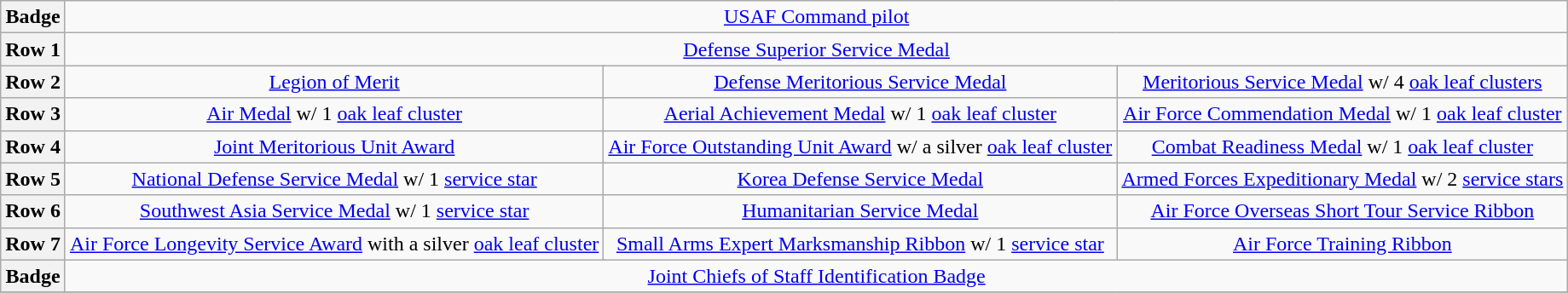<table class="wikitable">
<tr>
<th>Badge</th>
<td colspan="12" align="center"><a href='#'>USAF Command pilot</a></td>
</tr>
<tr>
<th>Row 1</th>
<td colspan="12" align="center"><a href='#'>Defense Superior Service Medal</a></td>
</tr>
<tr>
<th>Row 2</th>
<td colspan="4" align="center"><a href='#'>Legion of Merit</a></td>
<td colspan="4" align="center"><a href='#'>Defense Meritorious Service Medal</a></td>
<td colspan="4" align="center"><a href='#'>Meritorious Service Medal</a> w/ 4 <a href='#'>oak leaf clusters</a></td>
</tr>
<tr>
<th>Row 3</th>
<td colspan="4" align="center"><a href='#'>Air Medal</a> w/ 1 <a href='#'>oak leaf cluster</a></td>
<td colspan="4" align="center"><a href='#'>Aerial Achievement Medal</a> w/ 1 <a href='#'>oak leaf cluster</a></td>
<td colspan="4" align="center"><a href='#'>Air Force Commendation Medal</a> w/ 1 <a href='#'>oak leaf cluster</a></td>
</tr>
<tr>
<th>Row 4</th>
<td colspan="4" align="center"><a href='#'>Joint Meritorious Unit Award</a></td>
<td colspan="4" align="center"><a href='#'>Air Force Outstanding Unit Award</a> w/ a silver <a href='#'>oak leaf cluster</a></td>
<td colspan="4" align="center"><a href='#'>Combat Readiness Medal</a> w/ 1 <a href='#'>oak leaf cluster</a></td>
</tr>
<tr>
<th>Row 5</th>
<td colspan="4" align="center"><a href='#'>National Defense Service Medal</a> w/ 1 <a href='#'>service star</a></td>
<td colspan="4" align="center"><a href='#'>Korea Defense Service Medal</a></td>
<td colspan="4" align="center"><a href='#'>Armed Forces Expeditionary Medal</a> w/ 2 <a href='#'>service stars</a></td>
</tr>
<tr>
<th>Row 6</th>
<td colspan="4" align="center"><a href='#'>Southwest Asia Service Medal</a> w/ 1 <a href='#'>service star</a></td>
<td colspan="4" align="center"><a href='#'>Humanitarian Service Medal</a></td>
<td colspan="4" align="center"><a href='#'>Air Force Overseas Short Tour Service Ribbon</a></td>
</tr>
<tr>
<th>Row 7</th>
<td colspan="4" align="center"><a href='#'>Air Force Longevity Service Award</a> with a silver <a href='#'>oak leaf cluster</a></td>
<td colspan="4" align="center"><a href='#'>Small Arms Expert Marksmanship Ribbon</a> w/ 1 <a href='#'>service star</a></td>
<td colspan="4" align="center"><a href='#'>Air Force Training Ribbon</a></td>
</tr>
<tr>
<th>Badge<br>
</th>
<td colspan="12" align="center"><a href='#'>Joint Chiefs of Staff Identification Badge</a></td>
</tr>
<tr>
</tr>
</table>
